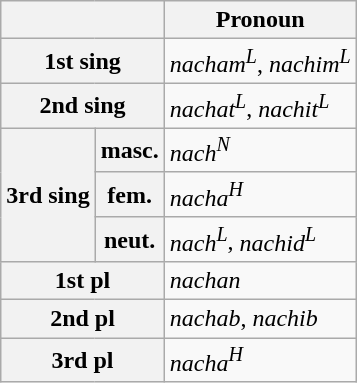<table class="wikitable">
<tr>
<th colspan="2"></th>
<th>Pronoun</th>
</tr>
<tr>
<th colspan="2">1st sing</th>
<td><em>nacham<sup>L</sup></em>, <em>nachim<sup>L</sup></em></td>
</tr>
<tr>
<th colspan="2">2nd sing</th>
<td><em>nachat<sup>L</sup></em>, <em>nachit<sup>L</sup></em></td>
</tr>
<tr>
<th rowspan="3">3rd sing</th>
<th>masc.</th>
<td><em>nach<sup>N</sup></em></td>
</tr>
<tr>
<th>fem.</th>
<td><em>nacha<sup>H</sup></em></td>
</tr>
<tr>
<th>neut.</th>
<td><em>nach<sup>L</sup></em>, <em>nachid<sup>L</sup></em></td>
</tr>
<tr>
<th colspan="2">1st pl</th>
<td><em>nachan</em></td>
</tr>
<tr>
<th colspan="2">2nd pl</th>
<td><em>nachab</em>, <em>nachib</em></td>
</tr>
<tr>
<th colspan="2">3rd pl</th>
<td><em>nacha<sup>H</sup></em></td>
</tr>
</table>
